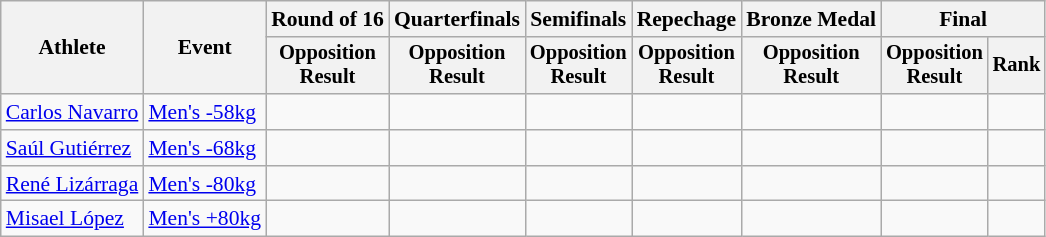<table class="wikitable" style="font-size:90%">
<tr>
<th rowspan=2>Athlete</th>
<th rowspan=2>Event</th>
<th>Round of 16</th>
<th>Quarterfinals</th>
<th>Semifinals</th>
<th>Repechage</th>
<th>Bronze Medal</th>
<th colspan=2>Final</th>
</tr>
<tr style="font-size:95%">
<th>Opposition<br>Result</th>
<th>Opposition<br>Result</th>
<th>Opposition<br>Result</th>
<th>Opposition<br>Result</th>
<th>Opposition<br>Result</th>
<th>Opposition<br>Result</th>
<th>Rank</th>
</tr>
<tr align=center>
<td align=left><a href='#'>Carlos Navarro</a></td>
<td align=left><a href='#'>Men's -58kg</a></td>
<td></td>
<td></td>
<td></td>
<td></td>
<td></td>
<td></td>
<td></td>
</tr>
<tr align=center>
<td align=left><a href='#'>Saúl Gutiérrez</a></td>
<td align=left><a href='#'>Men's -68kg</a></td>
<td></td>
<td></td>
<td></td>
<td></td>
<td></td>
<td></td>
<td></td>
</tr>
<tr align=center>
<td align=left><a href='#'>René Lizárraga</a></td>
<td align=left><a href='#'>Men's -80kg</a></td>
<td></td>
<td></td>
<td></td>
<td></td>
<td></td>
<td></td>
<td></td>
</tr>
<tr align=center>
<td align=left><a href='#'>Misael López</a></td>
<td align=left><a href='#'>Men's +80kg</a></td>
<td></td>
<td></td>
<td></td>
<td></td>
<td></td>
<td></td>
<td></td>
</tr>
</table>
